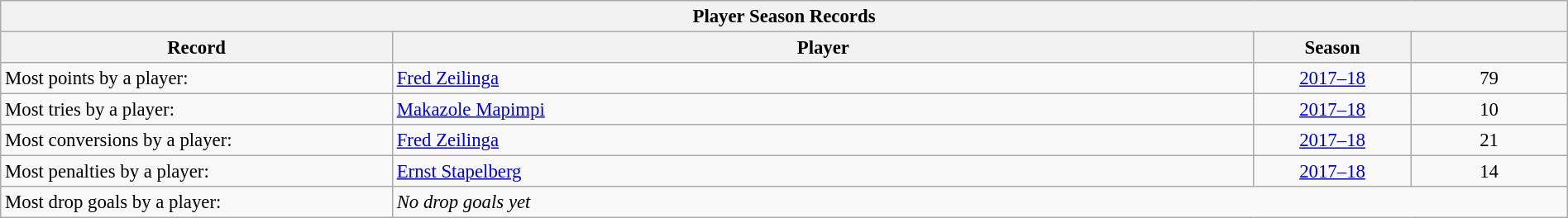<table class="wikitable collapsible" style="text-align:left; font-size:95%; width:100%;">
<tr>
<th colspan="4">Player Season Records</th>
</tr>
<tr>
<th style="width:25%;">Record</th>
<th style="width:55%;">Player</th>
<th style="width:10%;">Season</th>
<th style="width:10%;"><br></th>
</tr>
<tr>
<td>Most points by a player:</td>
<td><a href='#'>Fred Zeilinga</a></td>
<td style="text-align:center"><a href='#'>2017–18</a></td>
<td style="text-align:center">79</td>
</tr>
<tr>
<td>Most tries by a player:</td>
<td><a href='#'>Makazole Mapimpi</a></td>
<td style="text-align:center"><a href='#'>2017–18</a></td>
<td style="text-align:center">10</td>
</tr>
<tr>
<td>Most conversions by a player:</td>
<td><a href='#'>Fred Zeilinga</a></td>
<td style="text-align:center"><a href='#'>2017–18</a></td>
<td style="text-align:center">21</td>
</tr>
<tr>
<td>Most penalties by a player:</td>
<td><a href='#'>Ernst Stapelberg</a></td>
<td style="text-align:center"><a href='#'>2017–18</a></td>
<td style="text-align:center">14</td>
</tr>
<tr>
<td>Most drop goals by a player:</td>
<td colspan=3><em>No drop goals yet</em></td>
</tr>
</table>
